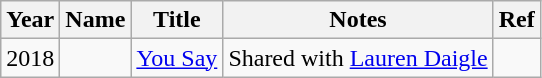<table class="wikitable">
<tr>
<th>Year</th>
<th>Name</th>
<th>Title</th>
<th>Notes</th>
<th>Ref</th>
</tr>
<tr>
<td>2018</td>
<td></td>
<td><a href='#'>You Say</a></td>
<td>Shared with <a href='#'>Lauren Daigle</a></td>
<td></td>
</tr>
</table>
